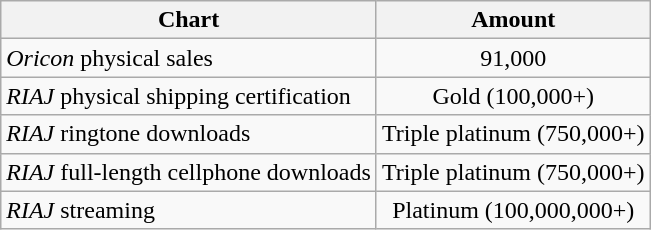<table class="wikitable">
<tr>
<th>Chart</th>
<th>Amount</th>
</tr>
<tr>
<td><em>Oricon</em> physical sales</td>
<td align="center">91,000</td>
</tr>
<tr>
<td><em>RIAJ</em> physical shipping certification</td>
<td align="center">Gold (100,000+)</td>
</tr>
<tr>
<td><em>RIAJ</em> ringtone downloads</td>
<td align="center">Triple platinum (750,000+)</td>
</tr>
<tr>
<td><em>RIAJ</em> full-length cellphone downloads</td>
<td align="center">Triple platinum (750,000+)</td>
</tr>
<tr>
<td><em>RIAJ</em> streaming</td>
<td align="center">Platinum (100,000,000+)</td>
</tr>
</table>
